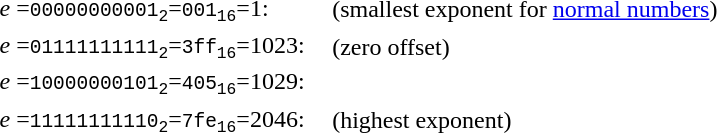<table>
<tr>
<td><em>e</em> =<code>00000000001<sub>2</sub></code>=<code>001<sub>16</sub></code>=1:</td>
<td style="width: 0.4em"></td>
<td></td>
<td>(smallest exponent for <a href='#'>normal numbers</a>)</td>
</tr>
<tr>
<td><em>e</em> =<code>01111111111<sub>2</sub></code>=<code>3ff<sub>16</sub></code>=1023:</td>
<td></td>
<td></td>
<td>(zero offset)</td>
</tr>
<tr>
<td><em>e</em> =<code>10000000101<sub>2</sub></code>=<code>405<sub>16</sub></code>=1029:</td>
<td></td>
<td></td>
<td></td>
</tr>
<tr>
<td><em>e</em> =<code>11111111110<sub>2</sub></code>=<code>7fe<sub>16</sub></code>=2046:</td>
<td></td>
<td></td>
<td>(highest exponent)</td>
</tr>
</table>
